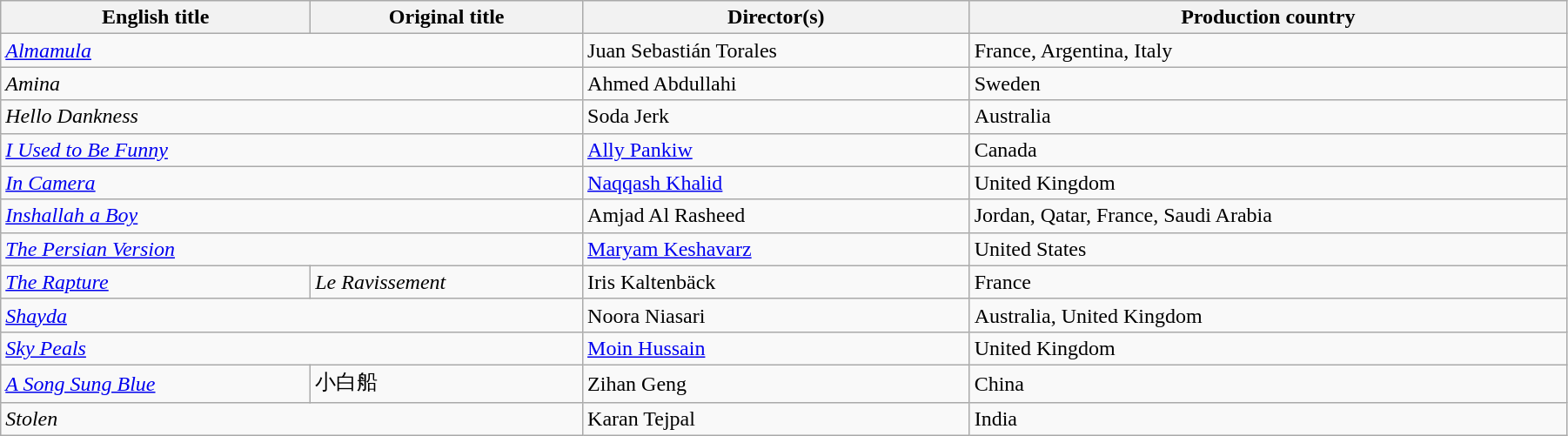<table class="wikitable" style="width:95%; margin-bottom:2px">
<tr>
<th>English title</th>
<th>Original title</th>
<th>Director(s)</th>
<th>Production country</th>
</tr>
<tr>
<td colspan="2"><em><a href='#'>Almamula</a></em></td>
<td>Juan Sebastián Torales</td>
<td>France, Argentina, Italy</td>
</tr>
<tr>
<td colspan="2"><em>Amina</em></td>
<td>Ahmed Abdullahi</td>
<td>Sweden</td>
</tr>
<tr>
<td colspan="2"><em>Hello Dankness</em></td>
<td>Soda Jerk</td>
<td>Australia</td>
</tr>
<tr>
<td colspan="2"><em><a href='#'>I Used to Be Funny</a></em></td>
<td><a href='#'>Ally Pankiw</a></td>
<td>Canada</td>
</tr>
<tr>
<td colspan="2"><em><a href='#'>In Camera</a></em></td>
<td><a href='#'>Naqqash Khalid</a></td>
<td>United Kingdom</td>
</tr>
<tr>
<td colspan="2"><em><a href='#'>Inshallah a Boy</a></em></td>
<td>Amjad Al Rasheed</td>
<td>Jordan, Qatar, France, Saudi Arabia</td>
</tr>
<tr>
<td colspan="2"><em><a href='#'>The Persian Version</a></em></td>
<td><a href='#'>Maryam Keshavarz</a></td>
<td>United States</td>
</tr>
<tr>
<td><em><a href='#'>The Rapture</a></em></td>
<td><em>Le Ravissement</em></td>
<td>Iris Kaltenbäck</td>
<td>France</td>
</tr>
<tr>
<td colspan="2"><em><a href='#'>Shayda</a></em></td>
<td>Noora Niasari</td>
<td>Australia, United Kingdom</td>
</tr>
<tr>
<td colspan="2"><em><a href='#'>Sky Peals</a></em></td>
<td><a href='#'>Moin Hussain</a></td>
<td>United Kingdom</td>
</tr>
<tr>
<td><em><a href='#'>A Song Sung Blue</a></em></td>
<td>小白船</td>
<td>Zihan Geng</td>
<td>China</td>
</tr>
<tr>
<td colspan="2"><em>Stolen</em></td>
<td>Karan Tejpal</td>
<td>India</td>
</tr>
</table>
